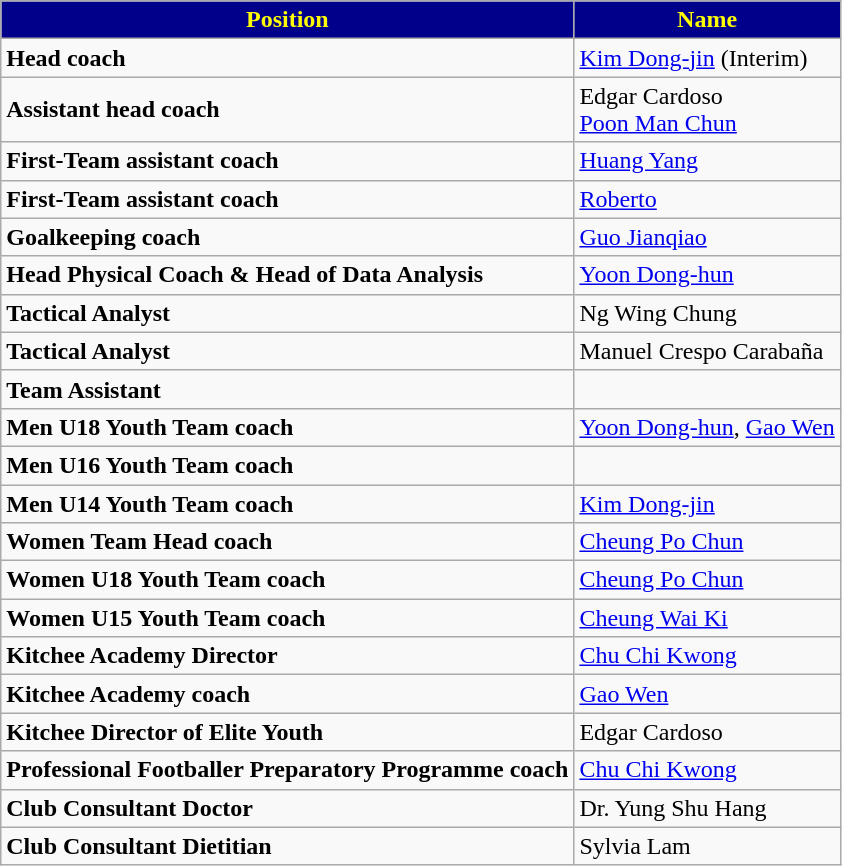<table class="wikitable">
<tr>
<th style="color:yellow; background:#00008B;">Position</th>
<th style="color:yellow; background:#00008B;">Name</th>
</tr>
<tr>
<td><strong>Head coach</strong></td>
<td> <a href='#'>Kim Dong-jin</a> (Interim)</td>
</tr>
<tr>
<td><strong>Assistant head coach</strong></td>
<td> Edgar Cardoso <br>  <a href='#'>Poon Man Chun</a></td>
</tr>
<tr>
<td><strong>First-Team assistant coach</strong></td>
<td> <a href='#'>Huang Yang</a></td>
</tr>
<tr>
<td><strong>First-Team assistant coach</strong></td>
<td> <a href='#'>Roberto</a></td>
</tr>
<tr>
<td><strong>Goalkeeping coach</strong></td>
<td> <a href='#'>Guo Jianqiao</a></td>
</tr>
<tr>
<td><strong>Head Physical Coach & Head of Data Analysis</strong></td>
<td> <a href='#'>Yoon Dong-hun</a></td>
</tr>
<tr>
<td><strong>Tactical Analyst</strong></td>
<td> Ng Wing Chung</td>
</tr>
<tr>
<td><strong>Tactical Analyst</strong></td>
<td> Manuel Crespo Carabaña</td>
</tr>
<tr>
<td><strong>Team Assistant</strong></td>
<td></td>
</tr>
<tr>
<td><strong>Men U18 Youth Team coach</strong></td>
<td> <a href='#'>Yoon Dong-hun</a>,  <a href='#'>Gao Wen</a></td>
</tr>
<tr>
<td><strong>Men U16 Youth Team coach</strong></td>
<td></td>
</tr>
<tr>
<td><strong>Men U14 Youth Team coach</strong></td>
<td> <a href='#'>Kim Dong-jin</a></td>
</tr>
<tr>
<td><strong>Women Team Head coach</strong></td>
<td> <a href='#'>Cheung Po Chun</a></td>
</tr>
<tr>
<td><strong>Women U18 Youth Team coach</strong></td>
<td> <a href='#'>Cheung Po Chun</a></td>
</tr>
<tr>
<td><strong>Women U15 Youth Team coach</strong></td>
<td> <a href='#'>Cheung Wai Ki</a></td>
</tr>
<tr>
<td><strong>Kitchee Academy Director</strong></td>
<td> <a href='#'>Chu Chi Kwong</a></td>
</tr>
<tr>
<td><strong>Kitchee Academy coach</strong></td>
<td> <a href='#'>Gao Wen</a></td>
</tr>
<tr>
<td><strong>Kitchee Director of Elite Youth </strong></td>
<td> Edgar Cardoso</td>
</tr>
<tr>
<td><strong>Professional Footballer Preparatory Programme coach</strong></td>
<td> <a href='#'>Chu Chi Kwong</a></td>
</tr>
<tr>
<td><strong>Club Consultant Doctor</strong></td>
<td> Dr. Yung Shu Hang</td>
</tr>
<tr>
<td><strong>Club Consultant Dietitian</strong></td>
<td> Sylvia Lam</td>
</tr>
</table>
